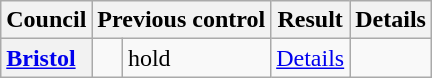<table class="wikitable sortable" border="1">
<tr>
<th scope="col">Council</th>
<th colspan=2>Previous control</th>
<th colspan=2>Result</th>
<th class="unsortable" scope="col">Details</th>
</tr>
<tr>
<th scope="row" style="text-align: left;"><a href='#'>Bristol</a></th>
<td></td>
<td> hold</td>
<td><a href='#'>Details</a></td>
</tr>
</table>
